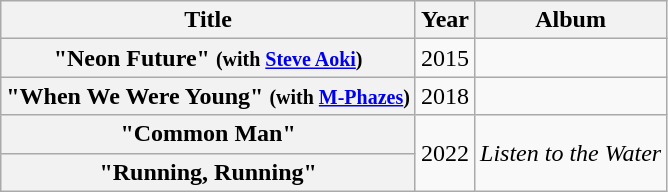<table class="wikitable plainrowheaders" style="text-align:center;">
<tr>
<th>Title</th>
<th>Year</th>
<th>Album</th>
</tr>
<tr>
<th scope="row">"Neon Future" <small>(with <a href='#'>Steve Aoki</a>)</small></th>
<td>2015</td>
<td></td>
</tr>
<tr>
<th scope="row">"When We Were Young" <small>(with <a href='#'>M-Phazes</a>)</small></th>
<td>2018</td>
<td></td>
</tr>
<tr>
<th scope="row">"Common Man"</th>
<td rowspan="2">2022</td>
<td rowspan="2"><em>Listen to the Water</em></td>
</tr>
<tr>
<th scope="row">"Running, Running"</th>
</tr>
</table>
